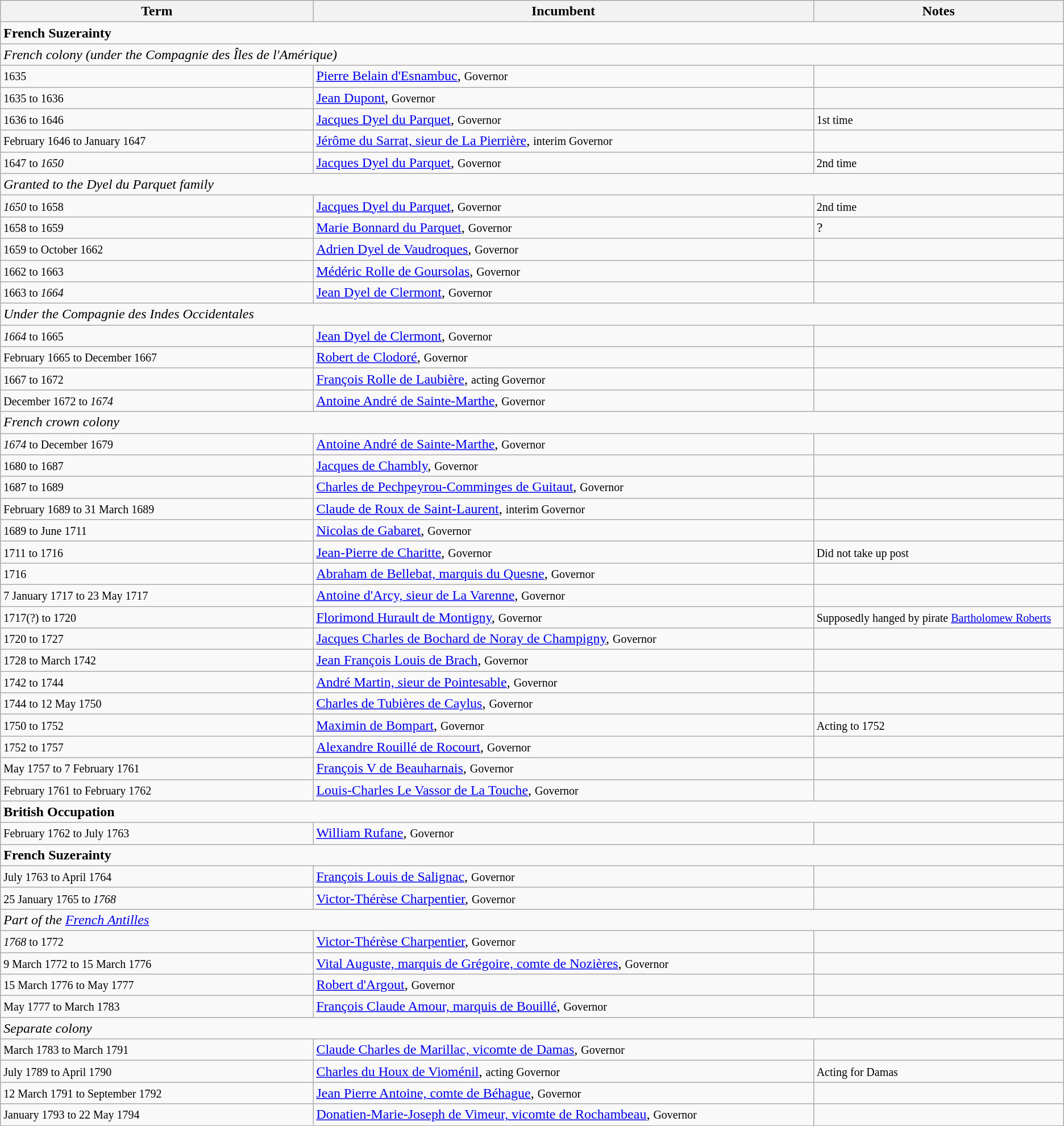<table class="wikitable">
<tr>
<th width="25%" align=left>Term</th>
<th width="40%" align=left>Incumbent</th>
<th width="20%" align=left>Notes</th>
</tr>
<tr>
<td colspan="3"><strong>French Suzerainty</strong></td>
</tr>
<tr>
<td colspan="3"><em>French colony (under the Compagnie des Îles de l'Amérique)</em></td>
</tr>
<tr>
<td><small>1635</small></td>
<td><a href='#'>Pierre Belain d'Esnambuc</a>, <small>Governor</small></td>
<td></td>
</tr>
<tr>
<td><small>1635 to 1636</small></td>
<td><a href='#'>Jean Dupont</a>, <small>Governor</small></td>
<td></td>
</tr>
<tr>
<td><small>1636 to 1646</small></td>
<td><a href='#'>Jacques Dyel du Parquet</a>, <small>Governor</small></td>
<td><small>1st time</small></td>
</tr>
<tr>
<td><small>February 1646 to January 1647</small></td>
<td><a href='#'>Jérôme du Sarrat, sieur de La Pierrière</a>, <small>interim Governor</small></td>
<td></td>
</tr>
<tr>
<td><small>1647 to <em>1650</em></small></td>
<td><a href='#'>Jacques Dyel du Parquet</a>, <small>Governor</small></td>
<td><small>2nd time</small></td>
</tr>
<tr>
<td colspan="3"><em>Granted to the Dyel du Parquet family</em></td>
</tr>
<tr>
<td><small><em>1650</em> to 1658</small></td>
<td><a href='#'>Jacques Dyel du Parquet</a>, <small>Governor</small></td>
<td><small>2nd time</small></td>
</tr>
<tr>
<td><small>1658 to 1659</small></td>
<td><a href='#'>Marie Bonnard du Parquet</a>, <small>Governor</small></td>
<td>?</td>
</tr>
<tr>
<td><small>1659 to October 1662</small></td>
<td><a href='#'>Adrien Dyel de Vaudroques</a>, <small>Governor</small></td>
<td></td>
</tr>
<tr>
<td><small>1662 to 1663</small></td>
<td><a href='#'>Médéric Rolle de Goursolas</a>, <small>Governor</small></td>
<td></td>
</tr>
<tr>
<td><small>1663 to <em>1664</em></small></td>
<td><a href='#'>Jean Dyel de Clermont</a>, <small>Governor</small></td>
<td></td>
</tr>
<tr>
<td colspan="3"><em>Under the Compagnie des Indes Occidentales</em></td>
</tr>
<tr>
<td><small><em>1664</em> to 1665</small></td>
<td><a href='#'>Jean Dyel de Clermont</a>, <small>Governor</small></td>
<td></td>
</tr>
<tr>
<td><small>February 1665 to December 1667</small></td>
<td><a href='#'>Robert de Clodoré</a>, <small>Governor</small></td>
<td></td>
</tr>
<tr>
<td><small>1667 to 1672</small></td>
<td><a href='#'>François Rolle de Laubière</a>, <small>acting Governor</small></td>
<td></td>
</tr>
<tr>
<td><small>December 1672 to <em>1674</em></small></td>
<td><a href='#'>Antoine André de Sainte-Marthe</a>, <small>Governor</small></td>
<td></td>
</tr>
<tr>
<td colspan="3"><em>French crown colony</em></td>
</tr>
<tr>
<td><small><em>1674</em> to December 1679</small></td>
<td><a href='#'>Antoine André de Sainte-Marthe</a>, <small>Governor</small></td>
<td></td>
</tr>
<tr>
<td><small>1680 to 1687</small></td>
<td><a href='#'>Jacques de Chambly</a>, <small>Governor</small></td>
<td></td>
</tr>
<tr>
<td><small>1687 to 1689</small></td>
<td><a href='#'>Charles de Pechpeyrou-Comminges de Guitaut</a>, <small>Governor</small></td>
<td></td>
</tr>
<tr>
<td><small>February 1689 to 31 March 1689</small></td>
<td><a href='#'>Claude de Roux de Saint-Laurent</a>, <small>interim Governor</small></td>
<td></td>
</tr>
<tr>
<td><small>1689 to June 1711</small></td>
<td><a href='#'>Nicolas de Gabaret</a>, <small>Governor</small></td>
<td></td>
</tr>
<tr>
<td><small>1711 to 1716</small></td>
<td><a href='#'>Jean-Pierre de Charitte</a>, <small>Governor</small></td>
<td><small>Did not take up post</small></td>
</tr>
<tr>
<td><small>1716</small></td>
<td><a href='#'>Abraham de Bellebat, marquis du Quesne</a>, <small>Governor</small></td>
<td></td>
</tr>
<tr>
<td><small>7 January 1717 to 23 May 1717</small></td>
<td><a href='#'>Antoine d'Arcy, sieur de La Varenne</a>, <small>Governor</small></td>
<td></td>
</tr>
<tr>
<td><small>1717(?) to 1720</small></td>
<td><a href='#'>Florimond Hurault de Montigny</a>, <small>Governor</small></td>
<td><small>Supposedly hanged by pirate <a href='#'>Bartholomew Roberts</a></small></td>
</tr>
<tr>
<td><small>1720 to 1727</small></td>
<td><a href='#'>Jacques Charles de Bochard de Noray de Champigny</a>, <small>Governor</small></td>
<td></td>
</tr>
<tr>
<td><small>1728 to March 1742</small></td>
<td><a href='#'>Jean François Louis de Brach</a>, <small>Governor</small></td>
<td></td>
</tr>
<tr>
<td><small>1742 to 1744</small></td>
<td><a href='#'>André Martin, sieur de Pointesable</a>, <small>Governor</small></td>
<td></td>
</tr>
<tr>
<td><small>1744 to 12 May 1750</small></td>
<td><a href='#'>Charles de Tubières de Caylus</a>, <small>Governor</small></td>
<td></td>
</tr>
<tr>
<td><small>1750 to 1752</small></td>
<td><a href='#'>Maximin de Bompart</a>, <small>Governor</small></td>
<td><small>Acting to 1752</small></td>
</tr>
<tr>
<td><small>1752 to 1757</small></td>
<td><a href='#'>Alexandre Rouillé de Rocourt</a>, <small>Governor</small></td>
<td></td>
</tr>
<tr>
<td><small>May 1757 to 7 February 1761</small></td>
<td><a href='#'>François V de Beauharnais</a>, <small>Governor</small></td>
<td></td>
</tr>
<tr>
<td><small>February 1761 to February 1762</small></td>
<td><a href='#'>Louis-Charles Le Vassor de La Touche</a>, <small>Governor</small></td>
<td></td>
</tr>
<tr>
<td colspan="3"><strong>British Occupation</strong></td>
</tr>
<tr>
<td><small>February 1762 to July 1763</small></td>
<td><a href='#'>William Rufane</a>, <small>Governor</small></td>
<td></td>
</tr>
<tr>
<td colspan="3"><strong>French Suzerainty</strong></td>
</tr>
<tr>
<td><small>July 1763 to April 1764</small></td>
<td><a href='#'>François Louis de Salignac</a>, <small>Governor</small></td>
<td></td>
</tr>
<tr>
<td><small>25 January 1765 to <em>1768</em></small></td>
<td><a href='#'>Victor-Thérèse Charpentier</a>, <small>Governor</small></td>
<td></td>
</tr>
<tr>
<td colspan="3"><em>Part of the <a href='#'>French Antilles</a></em></td>
</tr>
<tr>
<td><small><em>1768</em> to 1772</small></td>
<td><a href='#'>Victor-Thérèse Charpentier</a>, <small>Governor</small></td>
<td></td>
</tr>
<tr>
<td><small>9 March 1772 to 15 March 1776</small></td>
<td><a href='#'>Vital Auguste, marquis de Grégoire, comte de Nozières</a>, <small>Governor</small></td>
<td></td>
</tr>
<tr>
<td><small>15 March 1776 to May 1777</small></td>
<td><a href='#'>Robert d'Argout</a>, <small>Governor</small></td>
<td></td>
</tr>
<tr>
<td><small>May 1777 to March 1783</small></td>
<td><a href='#'>François Claude Amour, marquis de Bouillé</a>, <small>Governor</small></td>
<td></td>
</tr>
<tr>
<td colspan="3"><em>Separate colony</em></td>
</tr>
<tr>
<td><small>March 1783 to March 1791</small></td>
<td><a href='#'>Claude Charles de Marillac, vicomte de Damas</a>, <small>Governor</small></td>
<td></td>
</tr>
<tr>
<td><small>July 1789 to April 1790</small></td>
<td><a href='#'>Charles du Houx de Vioménil</a>, <small>acting Governor</small></td>
<td><small>Acting for Damas</small></td>
</tr>
<tr>
<td><small>12 March 1791 to September 1792</small></td>
<td><a href='#'>Jean Pierre Antoine, comte de Béhague</a>, <small>Governor</small></td>
<td></td>
</tr>
<tr>
<td><small>January 1793 to 22 May 1794</small></td>
<td><a href='#'>Donatien-Marie-Joseph de Vimeur, vicomte de Rochambeau</a>, <small>Governor</small></td>
<td></td>
</tr>
</table>
